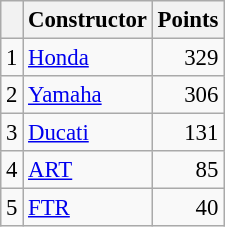<table class="wikitable" style="font-size: 95%;">
<tr>
<th></th>
<th>Constructor</th>
<th>Points</th>
</tr>
<tr>
<td align=center>1</td>
<td> <a href='#'>Honda</a></td>
<td align=right>329</td>
</tr>
<tr>
<td align=center>2</td>
<td> <a href='#'>Yamaha</a></td>
<td align=right>306</td>
</tr>
<tr>
<td align=center>3</td>
<td> <a href='#'>Ducati</a></td>
<td align=right>131</td>
</tr>
<tr>
<td align=center>4</td>
<td> <a href='#'>ART</a></td>
<td align=right>85</td>
</tr>
<tr>
<td align=center>5</td>
<td> <a href='#'>FTR</a></td>
<td align=right>40</td>
</tr>
</table>
